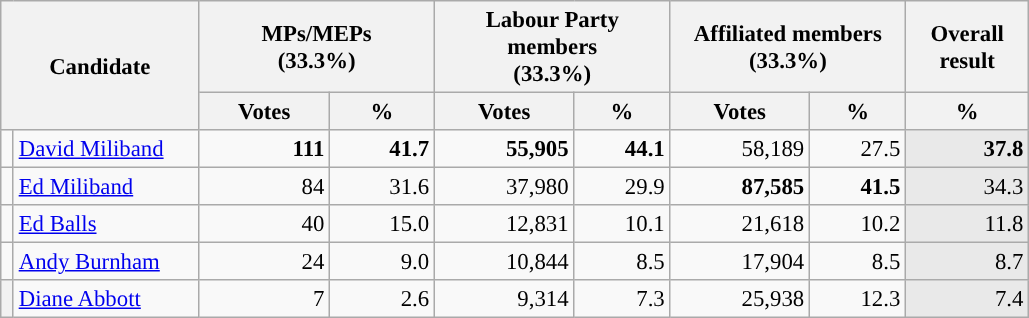<table class="wikitable" style="font-size:95%;">
<tr>
<th colspan="2" scope="col" rowspan="2" style="width:125px;">Candidate</th>
<th scope="col" colspan="2" style="width:150px;">MPs/MEPs <br> (33.3%)</th>
<th scope="col" colspan="2" style="width:150px;">Labour Party members <br> (33.3%)</th>
<th scope="col" colspan="2" style="width:150px;">Affiliated members <br> (33.3%)</th>
<th scope="col" style="width:75px;">Overall result</th>
</tr>
<tr>
<th>Votes</th>
<th>%</th>
<th>Votes</th>
<th>%</th>
<th>Votes</th>
<th>%</th>
<th>%</th>
</tr>
<tr style="text-align:right;">
<td style="background-color: "></td>
<td scope="row" style="text-align:left;"><a href='#'>David Miliband</a></td>
<td><strong>111</strong></td>
<td><strong>41.7</strong></td>
<td><strong>55,905</strong></td>
<td><strong>44.1</strong></td>
<td>58,189</td>
<td>27.5</td>
<td style="background:#e9e9e9;"><strong>37.8</strong></td>
</tr>
<tr style="text-align:right;">
<td style="background-color: "></td>
<td scope="row" style="text-align:left;"><a href='#'>Ed Miliband</a></td>
<td>84</td>
<td>31.6</td>
<td>37,980</td>
<td>29.9</td>
<td><strong>87,585</strong></td>
<td><strong>41.5</strong></td>
<td style="background:#e9e9e9;">34.3</td>
</tr>
<tr style="text-align:right;">
<td style="background-color: "></td>
<td scope="row" style="text-align:left;"><a href='#'>Ed Balls</a></td>
<td>40</td>
<td>15.0</td>
<td>12,831</td>
<td>10.1</td>
<td>21,618</td>
<td>10.2</td>
<td style="background:#e9e9e9;">11.8</td>
</tr>
<tr style="text-align:right;">
<td style="background-color: "></td>
<td scope="row" style="text-align:left;"><a href='#'>Andy Burnham</a></td>
<td>24</td>
<td>9.0</td>
<td>10,844</td>
<td>8.5</td>
<td>17,904</td>
<td>8.5</td>
<td style="background:#e9e9e9;">8.7</td>
</tr>
<tr style="text-align:right;">
<th style="background-color: "></th>
<td scope="row" style="text-align:left;"><a href='#'>Diane Abbott</a> </td>
<td>7</td>
<td>2.6</td>
<td>9,314</td>
<td>7.3</td>
<td>25,938</td>
<td>12.3</td>
<td style="background:#e9e9e9;">7.4</td>
</tr>
</table>
